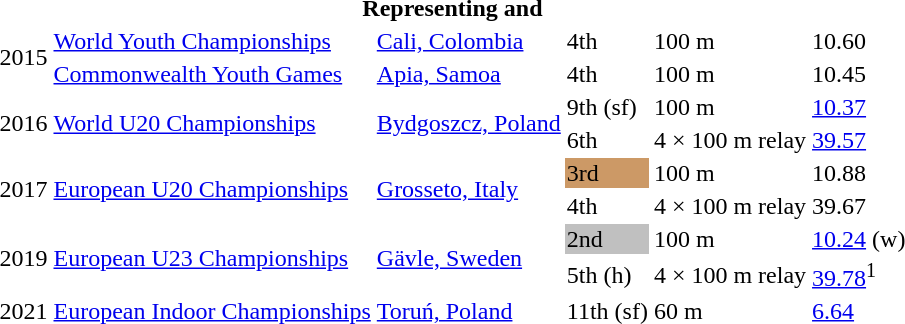<table>
<tr>
<th colspan="6">Representing  and </th>
</tr>
<tr>
<td rowspan=2>2015</td>
<td><a href='#'>World Youth Championships</a></td>
<td><a href='#'>Cali, Colombia</a></td>
<td>4th</td>
<td>100 m</td>
<td>10.60</td>
</tr>
<tr>
<td><a href='#'>Commonwealth Youth Games</a></td>
<td><a href='#'>Apia, Samoa</a></td>
<td>4th</td>
<td>100 m</td>
<td>10.45</td>
</tr>
<tr>
<td rowspan=2>2016</td>
<td rowspan=2><a href='#'>World U20 Championships</a></td>
<td rowspan=2><a href='#'>Bydgoszcz, Poland</a></td>
<td>9th (sf)</td>
<td>100 m</td>
<td><a href='#'>10.37</a></td>
</tr>
<tr>
<td>6th</td>
<td>4 × 100 m relay</td>
<td><a href='#'>39.57</a></td>
</tr>
<tr>
<td rowspan=2>2017</td>
<td rowspan=2><a href='#'>European U20 Championships</a></td>
<td rowspan=2><a href='#'>Grosseto, Italy</a></td>
<td bgcolor=cc9966>3rd</td>
<td>100 m</td>
<td>10.88</td>
</tr>
<tr>
<td>4th</td>
<td>4 × 100 m relay</td>
<td>39.67</td>
</tr>
<tr>
<td rowspan=2>2019</td>
<td rowspan=2><a href='#'>European U23 Championships</a></td>
<td rowspan=2><a href='#'>Gävle, Sweden</a></td>
<td bgcolor=silver>2nd</td>
<td>100 m</td>
<td><a href='#'>10.24</a> (w)</td>
</tr>
<tr>
<td>5th (h)</td>
<td>4 × 100 m relay</td>
<td><a href='#'>39.78</a><sup>1</sup></td>
</tr>
<tr>
<td>2021</td>
<td><a href='#'>European Indoor Championships</a></td>
<td><a href='#'>Toruń, Poland</a></td>
<td>11th (sf)</td>
<td>60 m</td>
<td><a href='#'>6.64</a></td>
</tr>
</table>
